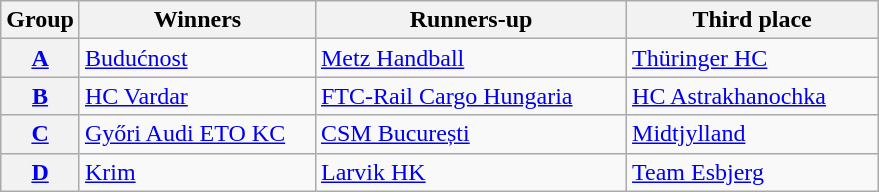<table class=wikitable>
<tr>
<th>Group</th>
<th width=150>Winners</th>
<th width=200>Runners-up</th>
<th width=160>Third place</th>
</tr>
<tr>
<th><a href='#'>A</a></th>
<td> <a href='#'>Budućnost</a></td>
<td> <a href='#'>Metz Handball</a></td>
<td> <a href='#'>Thüringer HC</a></td>
</tr>
<tr>
<th><a href='#'>B</a></th>
<td> <a href='#'>HC Vardar</a></td>
<td> <a href='#'>FTC-Rail Cargo Hungaria</a></td>
<td> <a href='#'>HC Astrakhanochka</a></td>
</tr>
<tr>
<th><a href='#'>C</a></th>
<td> <a href='#'>Győri Audi ETO KC</a></td>
<td> <a href='#'>CSM București</a></td>
<td> <a href='#'>Midtjylland</a></td>
</tr>
<tr>
<th><a href='#'>D</a></th>
<td> <a href='#'>Krim</a></td>
<td> <a href='#'>Larvik HK</a></td>
<td> <a href='#'>Team Esbjerg</a></td>
</tr>
</table>
